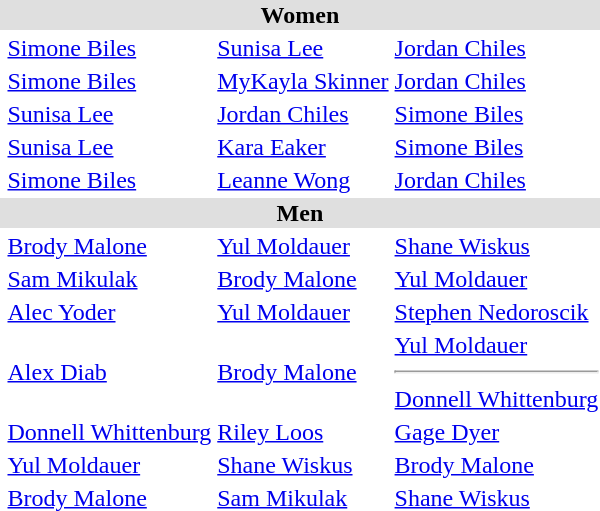<table>
<tr style="background:#dfdfdf;">
<td colspan="4" style="text-align:center;"><strong>Women</strong></td>
</tr>
<tr>
<th scope=row style="text-align:left"></th>
<td><a href='#'>Simone Biles</a></td>
<td><a href='#'>Sunisa Lee</a></td>
<td><a href='#'>Jordan Chiles</a></td>
</tr>
<tr>
<th scope=row style="text-align:left"></th>
<td><a href='#'>Simone Biles</a></td>
<td><a href='#'>MyKayla Skinner</a></td>
<td><a href='#'>Jordan Chiles</a></td>
</tr>
<tr>
<th scope=row style="text-align:left"></th>
<td><a href='#'>Sunisa Lee</a></td>
<td><a href='#'>Jordan Chiles</a></td>
<td><a href='#'>Simone Biles</a></td>
</tr>
<tr>
<th scope=row style="text-align:left"></th>
<td><a href='#'>Sunisa Lee</a></td>
<td><a href='#'>Kara Eaker</a></td>
<td><a href='#'>Simone Biles</a></td>
</tr>
<tr>
<th scope=row style="text-align:left"></th>
<td><a href='#'>Simone Biles</a></td>
<td><a href='#'>Leanne Wong</a></td>
<td><a href='#'>Jordan Chiles</a></td>
</tr>
<tr style="background:#dfdfdf;">
<td colspan="4" style="text-align:center;"><strong>Men</strong></td>
</tr>
<tr>
<th scope=row style="text-align:left"></th>
<td><a href='#'>Brody Malone</a></td>
<td><a href='#'>Yul Moldauer</a></td>
<td><a href='#'>Shane Wiskus</a></td>
</tr>
<tr>
<th scope=row style="text-align:left"></th>
<td><a href='#'>Sam Mikulak</a></td>
<td><a href='#'>Brody Malone</a></td>
<td><a href='#'>Yul Moldauer</a></td>
</tr>
<tr>
<th scope=row style="text-align:left"></th>
<td><a href='#'>Alec Yoder</a></td>
<td><a href='#'>Yul Moldauer</a></td>
<td><a href='#'>Stephen Nedoroscik</a></td>
</tr>
<tr>
<th scope=row style="text-align:left"></th>
<td><a href='#'>Alex Diab</a></td>
<td><a href='#'>Brody Malone</a></td>
<td><a href='#'>Yul Moldauer</a><hr><a href='#'>Donnell Whittenburg</a></td>
</tr>
<tr>
<th scope=row style="text-align:left"></th>
<td><a href='#'>Donnell Whittenburg</a></td>
<td><a href='#'>Riley Loos</a></td>
<td><a href='#'>Gage Dyer</a></td>
</tr>
<tr>
<th scope=row style="text-align:left"></th>
<td><a href='#'>Yul Moldauer</a></td>
<td><a href='#'>Shane Wiskus</a></td>
<td><a href='#'>Brody Malone</a></td>
</tr>
<tr>
<th scope=row style="text-align:left"></th>
<td><a href='#'>Brody Malone</a></td>
<td><a href='#'>Sam Mikulak</a></td>
<td><a href='#'>Shane Wiskus</a></td>
</tr>
</table>
